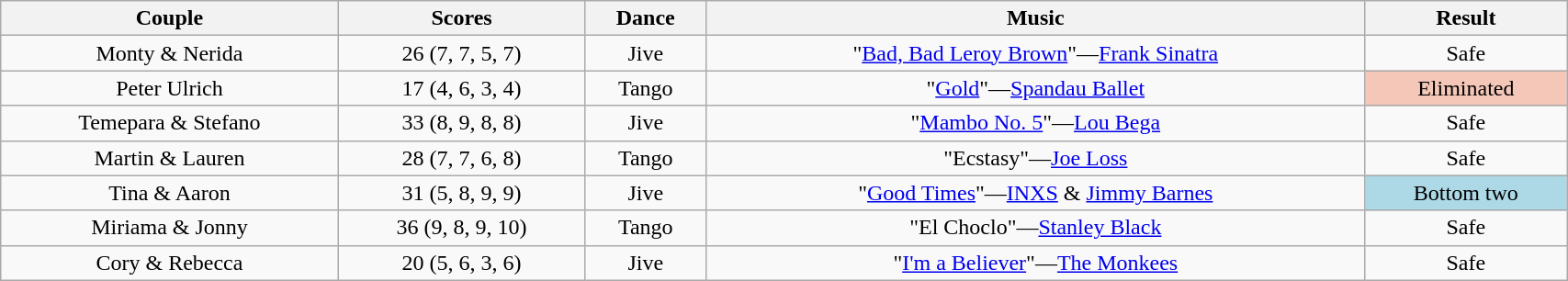<table class="wikitable sortable" style="text-align:center; width: 90%">
<tr>
<th scope="col">Couple</th>
<th scope="col">Scores</th>
<th scope="col" class="unsortable">Dance</th>
<th scope="col" class="unsortable">Music</th>
<th scope="col" class="unsortable">Result</th>
</tr>
<tr>
<td>Monty & Nerida</td>
<td>26 (7, 7, 5, 7)</td>
<td>Jive</td>
<td>"<a href='#'>Bad, Bad Leroy Brown</a>"—<a href='#'>Frank Sinatra</a></td>
<td>Safe</td>
</tr>
<tr>
<td>Peter Ulrich</td>
<td>17 (4, 6, 3, 4)</td>
<td>Tango</td>
<td>"<a href='#'>Gold</a>"—<a href='#'>Spandau Ballet</a></td>
<td bgcolor=f4c7b8>Eliminated</td>
</tr>
<tr>
<td>Temepara & Stefano</td>
<td>33 (8, 9, 8, 8)</td>
<td>Jive</td>
<td>"<a href='#'>Mambo No. 5</a>"—<a href='#'>Lou Bega</a></td>
<td>Safe</td>
</tr>
<tr>
<td>Martin & Lauren</td>
<td>28 (7, 7, 6, 8)</td>
<td>Tango</td>
<td>"Ecstasy"—<a href='#'>Joe Loss</a></td>
<td>Safe</td>
</tr>
<tr>
<td>Tina & Aaron</td>
<td>31 (5, 8, 9, 9)</td>
<td>Jive</td>
<td>"<a href='#'>Good Times</a>"—<a href='#'>INXS</a> & <a href='#'>Jimmy Barnes</a></td>
<td bgcolor=lightblue>Bottom two</td>
</tr>
<tr>
<td>Miriama & Jonny</td>
<td>36 (9, 8, 9, 10)</td>
<td>Tango</td>
<td>"El Choclo"—<a href='#'>Stanley Black</a></td>
<td>Safe</td>
</tr>
<tr>
<td>Cory & Rebecca</td>
<td>20 (5, 6, 3, 6)</td>
<td>Jive</td>
<td>"<a href='#'>I'm a Believer</a>"—<a href='#'>The Monkees</a></td>
<td>Safe</td>
</tr>
</table>
